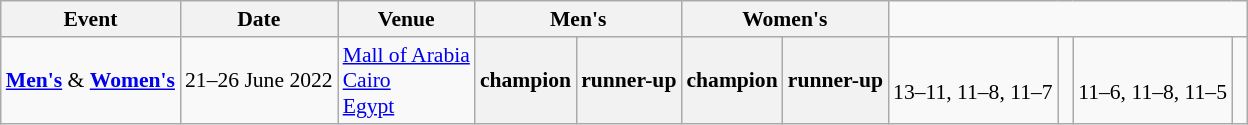<table class="wikitable sortable" style="font-size: 90%">
<tr>
<th rowspan=2>Event</th>
<th class=unsortable rowspan=2>Date</th>
<th rowspan=2>Venue</th>
<th colspan=2>Men's</th>
<th colspan=2>Women's</th>
</tr>
<tr>
<th rowspan=2>champion</th>
<th rowspan=2>runner-up</th>
<th rowspan=2>champion</th>
<th rowspan=2>runner-up</th>
</tr>
<tr>
<td><a href='#'><strong>Men's</strong></a> & <a href='#'><strong>Women's</strong></a></td>
<td rowspan=2>21–26 June 2022</td>
<td rowspan=2><a href='#'>Mall of Arabia</a><br><a href='#'>Cairo</a><br><a href='#'>Egypt</a></td>
<td><strong></strong><br>13–11, 11–8, 11–7</td>
<td><br> </td>
<td><strong></strong><br>11–6, 11–8, 11–5</td>
<td><br> </td>
</tr>
</table>
